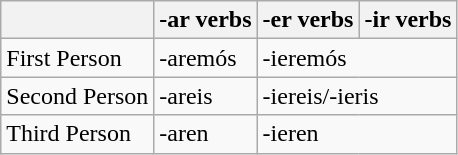<table class="wikitable">
<tr>
<th></th>
<th>-ar verbs</th>
<th>-er verbs</th>
<th>-ir verbs</th>
</tr>
<tr>
<td>First Person</td>
<td>-aremós</td>
<td colspan="2">-ieremós</td>
</tr>
<tr>
<td>Second Person</td>
<td>-areis</td>
<td colspan="2">-iereis/-ieris</td>
</tr>
<tr>
<td>Third Person</td>
<td>-aren</td>
<td colspan="2">-ieren</td>
</tr>
</table>
